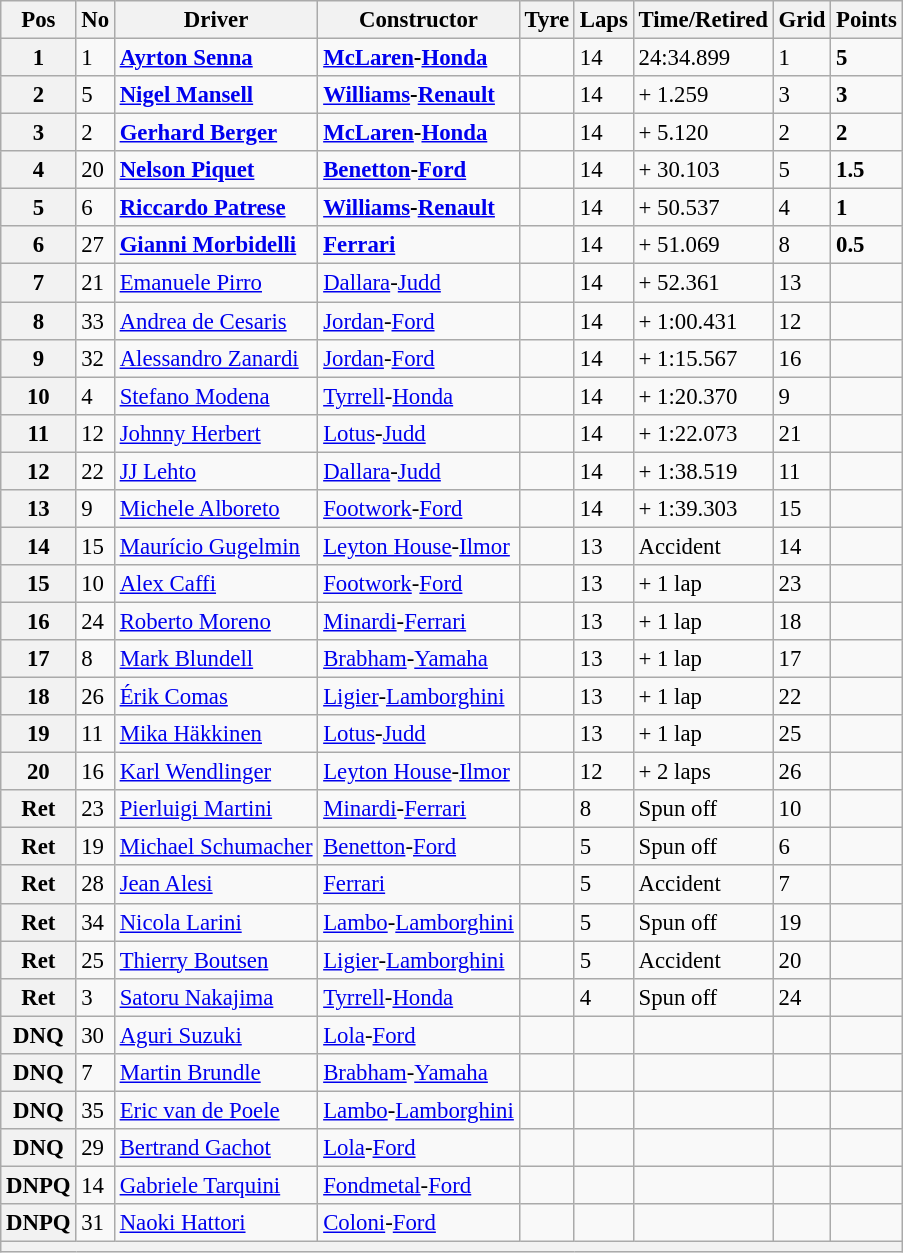<table class="wikitable" style="font-size: 95%;">
<tr>
<th>Pos</th>
<th>No</th>
<th>Driver</th>
<th>Constructor</th>
<th>Tyre</th>
<th>Laps</th>
<th>Time/Retired</th>
<th>Grid</th>
<th>Points</th>
</tr>
<tr>
<th>1</th>
<td>1</td>
<td> <strong><a href='#'>Ayrton Senna</a></strong></td>
<td><strong><a href='#'>McLaren</a>-<a href='#'>Honda</a></strong></td>
<td></td>
<td>14</td>
<td>24:34.899</td>
<td>1</td>
<td><strong>5</strong></td>
</tr>
<tr>
<th>2</th>
<td>5</td>
<td> <strong><a href='#'>Nigel Mansell</a></strong></td>
<td><strong><a href='#'>Williams</a>-<a href='#'>Renault</a></strong></td>
<td></td>
<td>14</td>
<td>+ 1.259</td>
<td>3</td>
<td><strong>3</strong></td>
</tr>
<tr>
<th>3</th>
<td>2</td>
<td> <strong><a href='#'>Gerhard Berger</a></strong></td>
<td><strong><a href='#'>McLaren</a>-<a href='#'>Honda</a></strong></td>
<td></td>
<td>14</td>
<td>+ 5.120</td>
<td>2</td>
<td><strong>2</strong></td>
</tr>
<tr>
<th>4</th>
<td>20</td>
<td> <strong><a href='#'>Nelson Piquet</a></strong></td>
<td><strong><a href='#'>Benetton</a>-<a href='#'>Ford</a></strong></td>
<td></td>
<td>14</td>
<td>+ 30.103</td>
<td>5</td>
<td><strong>1.5</strong></td>
</tr>
<tr>
<th>5</th>
<td>6</td>
<td> <strong><a href='#'>Riccardo Patrese</a></strong></td>
<td><strong><a href='#'>Williams</a>-<a href='#'>Renault</a></strong></td>
<td></td>
<td>14</td>
<td>+ 50.537</td>
<td>4</td>
<td><strong>1</strong></td>
</tr>
<tr>
<th>6</th>
<td>27</td>
<td> <strong><a href='#'>Gianni Morbidelli</a></strong></td>
<td><strong><a href='#'>Ferrari</a></strong></td>
<td></td>
<td>14</td>
<td>+ 51.069</td>
<td>8</td>
<td><strong>0.5</strong></td>
</tr>
<tr>
<th>7</th>
<td>21</td>
<td> <a href='#'>Emanuele Pirro</a></td>
<td><a href='#'>Dallara</a>-<a href='#'>Judd</a></td>
<td></td>
<td>14</td>
<td>+ 52.361</td>
<td>13</td>
<td></td>
</tr>
<tr>
<th>8</th>
<td>33</td>
<td> <a href='#'>Andrea de Cesaris</a></td>
<td><a href='#'>Jordan</a>-<a href='#'>Ford</a></td>
<td></td>
<td>14</td>
<td>+ 1:00.431</td>
<td>12</td>
<td></td>
</tr>
<tr>
<th>9</th>
<td>32</td>
<td> <a href='#'>Alessandro Zanardi</a></td>
<td><a href='#'>Jordan</a>-<a href='#'>Ford</a></td>
<td></td>
<td>14</td>
<td>+ 1:15.567</td>
<td>16</td>
<td></td>
</tr>
<tr>
<th>10</th>
<td>4</td>
<td> <a href='#'>Stefano Modena</a></td>
<td><a href='#'>Tyrrell</a>-<a href='#'>Honda</a></td>
<td></td>
<td>14</td>
<td>+ 1:20.370</td>
<td>9</td>
<td></td>
</tr>
<tr>
<th>11</th>
<td>12</td>
<td> <a href='#'>Johnny Herbert</a></td>
<td><a href='#'>Lotus</a>-<a href='#'>Judd</a></td>
<td></td>
<td>14</td>
<td>+ 1:22.073</td>
<td>21</td>
<td></td>
</tr>
<tr>
<th>12</th>
<td>22</td>
<td> <a href='#'>JJ Lehto</a></td>
<td><a href='#'>Dallara</a>-<a href='#'>Judd</a></td>
<td></td>
<td>14</td>
<td>+ 1:38.519</td>
<td>11</td>
<td></td>
</tr>
<tr>
<th>13</th>
<td>9</td>
<td> <a href='#'>Michele Alboreto</a></td>
<td><a href='#'>Footwork</a>-<a href='#'>Ford</a></td>
<td></td>
<td>14</td>
<td>+ 1:39.303</td>
<td>15</td>
<td></td>
</tr>
<tr>
<th>14</th>
<td>15</td>
<td> <a href='#'>Maurício Gugelmin</a></td>
<td><a href='#'>Leyton House</a>-<a href='#'>Ilmor</a></td>
<td></td>
<td>13</td>
<td>Accident</td>
<td>14</td>
<td></td>
</tr>
<tr>
<th>15</th>
<td>10</td>
<td> <a href='#'>Alex Caffi</a></td>
<td><a href='#'>Footwork</a>-<a href='#'>Ford</a></td>
<td></td>
<td>13</td>
<td>+ 1 lap</td>
<td>23</td>
<td></td>
</tr>
<tr>
<th>16</th>
<td>24</td>
<td> <a href='#'>Roberto Moreno</a></td>
<td><a href='#'>Minardi</a>-<a href='#'>Ferrari</a></td>
<td></td>
<td>13</td>
<td>+ 1 lap</td>
<td>18</td>
<td></td>
</tr>
<tr>
<th>17</th>
<td>8</td>
<td> <a href='#'>Mark Blundell</a></td>
<td><a href='#'>Brabham</a>-<a href='#'>Yamaha</a></td>
<td></td>
<td>13</td>
<td>+ 1 lap</td>
<td>17</td>
<td></td>
</tr>
<tr>
<th>18</th>
<td>26</td>
<td> <a href='#'>Érik Comas</a></td>
<td><a href='#'>Ligier</a>-<a href='#'>Lamborghini</a></td>
<td></td>
<td>13</td>
<td>+ 1 lap</td>
<td>22</td>
<td></td>
</tr>
<tr>
<th>19</th>
<td>11</td>
<td> <a href='#'>Mika Häkkinen</a></td>
<td><a href='#'>Lotus</a>-<a href='#'>Judd</a></td>
<td></td>
<td>13</td>
<td>+ 1 lap</td>
<td>25</td>
<td></td>
</tr>
<tr>
<th>20</th>
<td>16</td>
<td> <a href='#'>Karl Wendlinger</a></td>
<td><a href='#'>Leyton House</a>-<a href='#'>Ilmor</a></td>
<td></td>
<td>12</td>
<td>+ 2 laps</td>
<td>26</td>
<td></td>
</tr>
<tr>
<th>Ret</th>
<td>23</td>
<td> <a href='#'>Pierluigi Martini</a></td>
<td><a href='#'>Minardi</a>-<a href='#'>Ferrari</a></td>
<td></td>
<td>8</td>
<td>Spun off</td>
<td>10</td>
<td></td>
</tr>
<tr>
<th>Ret</th>
<td>19</td>
<td> <a href='#'>Michael Schumacher</a></td>
<td><a href='#'>Benetton</a>-<a href='#'>Ford</a></td>
<td></td>
<td>5</td>
<td>Spun off</td>
<td>6</td>
<td></td>
</tr>
<tr>
<th>Ret</th>
<td>28</td>
<td> <a href='#'>Jean Alesi</a></td>
<td><a href='#'>Ferrari</a></td>
<td></td>
<td>5</td>
<td>Accident</td>
<td>7</td>
<td></td>
</tr>
<tr>
<th>Ret</th>
<td>34</td>
<td> <a href='#'>Nicola Larini</a></td>
<td><a href='#'>Lambo</a>-<a href='#'>Lamborghini</a></td>
<td></td>
<td>5</td>
<td>Spun off</td>
<td>19</td>
<td></td>
</tr>
<tr>
<th>Ret</th>
<td>25</td>
<td> <a href='#'>Thierry Boutsen</a></td>
<td><a href='#'>Ligier</a>-<a href='#'>Lamborghini</a></td>
<td></td>
<td>5</td>
<td>Accident</td>
<td>20</td>
<td></td>
</tr>
<tr>
<th>Ret</th>
<td>3</td>
<td> <a href='#'>Satoru Nakajima</a></td>
<td><a href='#'>Tyrrell</a>-<a href='#'>Honda</a></td>
<td></td>
<td>4</td>
<td>Spun off</td>
<td>24</td>
<td></td>
</tr>
<tr>
<th>DNQ</th>
<td>30</td>
<td> <a href='#'>Aguri Suzuki</a></td>
<td><a href='#'>Lola</a>-<a href='#'>Ford</a></td>
<td></td>
<td></td>
<td></td>
<td></td>
<td></td>
</tr>
<tr>
<th>DNQ</th>
<td>7</td>
<td> <a href='#'>Martin Brundle</a></td>
<td><a href='#'>Brabham</a>-<a href='#'>Yamaha</a></td>
<td></td>
<td></td>
<td></td>
<td></td>
<td></td>
</tr>
<tr>
<th>DNQ</th>
<td>35</td>
<td> <a href='#'>Eric van de Poele</a></td>
<td><a href='#'>Lambo</a>-<a href='#'>Lamborghini</a></td>
<td></td>
<td></td>
<td></td>
<td></td>
<td></td>
</tr>
<tr>
<th>DNQ</th>
<td>29</td>
<td> <a href='#'>Bertrand Gachot</a></td>
<td><a href='#'>Lola</a>-<a href='#'>Ford</a></td>
<td></td>
<td></td>
<td></td>
<td></td>
<td></td>
</tr>
<tr>
<th>DNPQ</th>
<td>14</td>
<td> <a href='#'>Gabriele Tarquini</a></td>
<td><a href='#'>Fondmetal</a>-<a href='#'>Ford</a></td>
<td></td>
<td></td>
<td></td>
<td></td>
<td></td>
</tr>
<tr>
<th>DNPQ</th>
<td>31</td>
<td> <a href='#'>Naoki Hattori</a></td>
<td><a href='#'>Coloni</a>-<a href='#'>Ford</a></td>
<td></td>
<td></td>
<td></td>
<td></td>
<td></td>
</tr>
<tr>
<th colspan="9"></th>
</tr>
</table>
